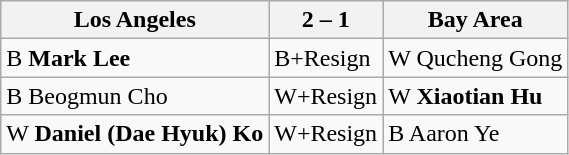<table class="wikitable">
<tr>
<th>Los Angeles</th>
<th>2 – 1</th>
<th>Bay Area</th>
</tr>
<tr>
<td>B <strong>Mark Lee</strong></td>
<td>B+Resign</td>
<td>W Qucheng Gong</td>
</tr>
<tr>
<td>B Beogmun Cho</td>
<td>W+Resign</td>
<td>W <strong>Xiaotian Hu</strong></td>
</tr>
<tr>
<td>W <strong>Daniel (Dae Hyuk) Ko</strong></td>
<td>W+Resign</td>
<td>B Aaron Ye</td>
</tr>
</table>
